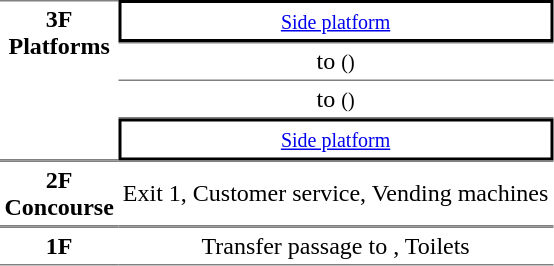<table table border=0 cellspacing=0 cellpadding=3>
<tr>
<td style="border-bottom:solid 1px gray; border-top:solid 1px gray;text-align:center" rowspan="4" valign=top><strong>3F<br>Platforms</strong></td>
<td style="border-right:solid 2px black;border-left:solid 2px black;border-top:solid 2px black;border-bottom:solid 2px black;text-align:center;" colspan=2><small><a href='#'>Side platform</a></small></td>
</tr>
<tr>
<td style="border-bottom:solid 1px gray; border-top:solid 1px gray;text-align:center;">  to  <small>()</small></td>
</tr>
<tr>
<td style="border-bottom:solid 1px gray;text-align:center;"> to  <small>() </small></td>
</tr>
<tr>
<td style="border-right:solid 2px black;border-left:solid 2px black;border-top:solid 2px black;border-bottom:solid 2px black;text-align:center;" colspan=2><small><a href='#'>Side platform</a></small></td>
</tr>
<tr>
<td style="border-bottom:solid 1px gray; border-top:solid 1px gray;text-align:center" valign=top><strong>2F<br>Concourse</strong></td>
<td style="border-bottom:solid 1px gray; border-top:solid 1px gray;text-align:center">Exit 1, Customer service, Vending machines</td>
</tr>
<tr>
<td style="border-bottom:solid 1px gray; border-top:solid 1px gray;text-align:center" valign=top><strong>1F</strong></td>
<td style="border-bottom:solid 1px gray; border-top:solid 1px gray;text-align:center">Transfer passage to , Toilets</td>
</tr>
</table>
